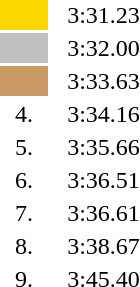<table style="text-align:center">
<tr>
<td width=30 bgcolor=gold></td>
<td align=left></td>
<td width=60>3:31.23</td>
</tr>
<tr>
<td bgcolor=silver></td>
<td align=left></td>
<td>3:32.00</td>
</tr>
<tr>
<td bgcolor=cc9966></td>
<td align=left></td>
<td>3:33.63</td>
</tr>
<tr>
<td>4.</td>
<td align=left></td>
<td>3:34.16</td>
</tr>
<tr>
<td>5.</td>
<td align=left></td>
<td>3:35.66</td>
</tr>
<tr>
<td>6.</td>
<td align=left></td>
<td>3:36.51</td>
</tr>
<tr>
<td>7.</td>
<td align=left></td>
<td>3:36.61</td>
</tr>
<tr>
<td>8.</td>
<td align=left></td>
<td>3:38.67</td>
</tr>
<tr>
<td>9.</td>
<td align=left></td>
<td>3:45.40</td>
</tr>
</table>
